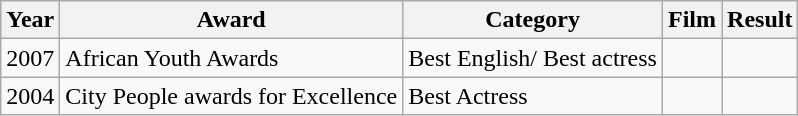<table class="wikitable plainrowheaders sortable">
<tr>
<th>Year</th>
<th>Award</th>
<th>Category</th>
<th>Film</th>
<th>Result</th>
</tr>
<tr>
<td>2007</td>
<td>African Youth Awards</td>
<td>Best English/ Best actress</td>
<td></td>
<td></td>
</tr>
<tr>
<td>2004</td>
<td>City People awards for Excellence</td>
<td>Best Actress</td>
<td></td>
<td></td>
</tr>
</table>
